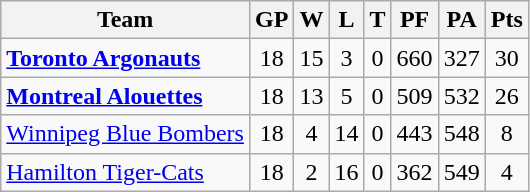<table class="wikitable">
<tr>
<th>Team</th>
<th>GP</th>
<th>W</th>
<th>L</th>
<th>T</th>
<th>PF</th>
<th>PA</th>
<th>Pts</th>
</tr>
<tr align="center">
<td align="left"><strong><a href='#'>Toronto Argonauts</a></strong></td>
<td>18</td>
<td>15</td>
<td>3</td>
<td>0</td>
<td>660</td>
<td>327</td>
<td>30</td>
</tr>
<tr align="center">
<td align="left"><strong><a href='#'>Montreal Alouettes</a></strong></td>
<td>18</td>
<td>13</td>
<td>5</td>
<td>0</td>
<td>509</td>
<td>532</td>
<td>26</td>
</tr>
<tr align="center">
<td align="left"><a href='#'>Winnipeg Blue Bombers</a></td>
<td>18</td>
<td>4</td>
<td>14</td>
<td>0</td>
<td>443</td>
<td>548</td>
<td>8</td>
</tr>
<tr align="center">
<td align="left"><a href='#'>Hamilton Tiger-Cats</a></td>
<td>18</td>
<td>2</td>
<td>16</td>
<td>0</td>
<td>362</td>
<td>549</td>
<td>4</td>
</tr>
</table>
